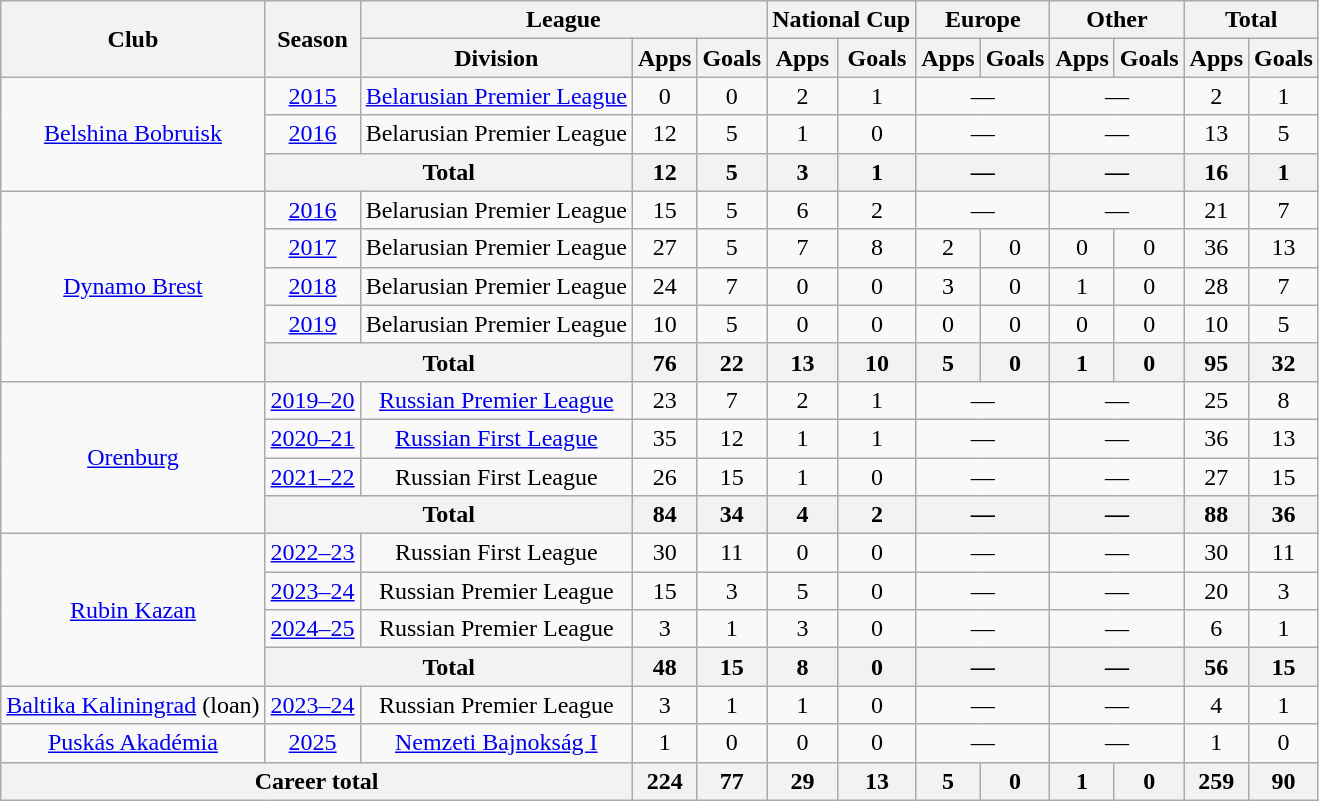<table class="wikitable" style="text-align: center;">
<tr>
<th rowspan="2">Club</th>
<th rowspan="2">Season</th>
<th colspan="3">League</th>
<th colspan="2">National Cup</th>
<th colspan="2">Europe</th>
<th colspan="2">Other</th>
<th colspan="2">Total</th>
</tr>
<tr>
<th>Division</th>
<th>Apps</th>
<th>Goals</th>
<th>Apps</th>
<th>Goals</th>
<th>Apps</th>
<th>Goals</th>
<th>Apps</th>
<th>Goals</th>
<th>Apps</th>
<th>Goals</th>
</tr>
<tr>
<td rowspan="3"><a href='#'>Belshina Bobruisk</a></td>
<td><a href='#'>2015</a></td>
<td><a href='#'>Belarusian Premier League</a></td>
<td>0</td>
<td>0</td>
<td>2</td>
<td>1</td>
<td colspan="2">—</td>
<td colspan="2">—</td>
<td>2</td>
<td>1</td>
</tr>
<tr>
<td><a href='#'>2016</a></td>
<td>Belarusian Premier League</td>
<td>12</td>
<td>5</td>
<td>1</td>
<td>0</td>
<td colspan="2">—</td>
<td colspan="2">—</td>
<td>13</td>
<td>5</td>
</tr>
<tr>
<th colspan="2">Total</th>
<th>12</th>
<th>5</th>
<th>3</th>
<th>1</th>
<th colspan="2">—</th>
<th colspan="2">—</th>
<th>16</th>
<th>1</th>
</tr>
<tr>
<td rowspan="5"><a href='#'>Dynamo Brest</a></td>
<td><a href='#'>2016</a></td>
<td>Belarusian Premier League</td>
<td>15</td>
<td>5</td>
<td>6</td>
<td>2</td>
<td colspan="2">—</td>
<td colspan="2">—</td>
<td>21</td>
<td>7</td>
</tr>
<tr>
<td><a href='#'>2017</a></td>
<td>Belarusian Premier League</td>
<td>27</td>
<td>5</td>
<td>7</td>
<td>8</td>
<td>2</td>
<td>0</td>
<td>0</td>
<td>0</td>
<td>36</td>
<td>13</td>
</tr>
<tr>
<td><a href='#'>2018</a></td>
<td>Belarusian Premier League</td>
<td>24</td>
<td>7</td>
<td>0</td>
<td>0</td>
<td>3</td>
<td>0</td>
<td>1</td>
<td>0</td>
<td>28</td>
<td>7</td>
</tr>
<tr>
<td><a href='#'>2019</a></td>
<td>Belarusian Premier League</td>
<td>10</td>
<td>5</td>
<td>0</td>
<td>0</td>
<td>0</td>
<td>0</td>
<td>0</td>
<td>0</td>
<td>10</td>
<td>5</td>
</tr>
<tr>
<th colspan="2">Total</th>
<th>76</th>
<th>22</th>
<th>13</th>
<th>10</th>
<th>5</th>
<th>0</th>
<th>1</th>
<th>0</th>
<th>95</th>
<th>32</th>
</tr>
<tr>
<td rowspan="4"><a href='#'>Orenburg</a></td>
<td><a href='#'>2019–20</a></td>
<td><a href='#'>Russian Premier League</a></td>
<td>23</td>
<td>7</td>
<td>2</td>
<td>1</td>
<td colspan="2">—</td>
<td colspan="2">—</td>
<td>25</td>
<td>8</td>
</tr>
<tr>
<td><a href='#'>2020–21</a></td>
<td><a href='#'>Russian First League</a></td>
<td>35</td>
<td>12</td>
<td>1</td>
<td>1</td>
<td colspan="2">—</td>
<td colspan="2">—</td>
<td>36</td>
<td>13</td>
</tr>
<tr>
<td><a href='#'>2021–22</a></td>
<td>Russian First League</td>
<td>26</td>
<td>15</td>
<td>1</td>
<td>0</td>
<td colspan="2">—</td>
<td colspan="2">—</td>
<td>27</td>
<td>15</td>
</tr>
<tr>
<th colspan=2>Total</th>
<th>84</th>
<th>34</th>
<th>4</th>
<th>2</th>
<th colspan="2">—</th>
<th colspan="2">—</th>
<th>88</th>
<th>36</th>
</tr>
<tr>
<td rowspan=4><a href='#'>Rubin Kazan</a></td>
<td><a href='#'>2022–23</a></td>
<td>Russian First League</td>
<td>30</td>
<td>11</td>
<td>0</td>
<td>0</td>
<td colspan="2">—</td>
<td colspan="2">—</td>
<td>30</td>
<td>11</td>
</tr>
<tr>
<td><a href='#'>2023–24</a></td>
<td>Russian Premier League</td>
<td>15</td>
<td>3</td>
<td>5</td>
<td>0</td>
<td colspan="2">—</td>
<td colspan="2">—</td>
<td>20</td>
<td>3</td>
</tr>
<tr>
<td><a href='#'>2024–25</a></td>
<td>Russian Premier League</td>
<td>3</td>
<td>1</td>
<td>3</td>
<td>0</td>
<td colspan="2">—</td>
<td colspan="2">—</td>
<td>6</td>
<td>1</td>
</tr>
<tr>
<th colspan="2">Total</th>
<th>48</th>
<th>15</th>
<th>8</th>
<th>0</th>
<th colspan="2">—</th>
<th colspan="2">—</th>
<th>56</th>
<th>15</th>
</tr>
<tr>
<td><a href='#'>Baltika Kaliningrad</a> (loan)</td>
<td><a href='#'>2023–24</a></td>
<td>Russian Premier League</td>
<td>3</td>
<td>1</td>
<td>1</td>
<td>0</td>
<td colspan="2">—</td>
<td colspan="2">—</td>
<td>4</td>
<td>1</td>
</tr>
<tr>
<td><a href='#'>Puskás Akadémia</a></td>
<td><a href='#'>2025</a></td>
<td><a href='#'>Nemzeti Bajnokság I</a></td>
<td>1</td>
<td>0</td>
<td>0</td>
<td>0</td>
<td colspan="2">—</td>
<td colspan="2">—</td>
<td>1</td>
<td>0</td>
</tr>
<tr>
<th colspan="3">Career total</th>
<th>224</th>
<th>77</th>
<th>29</th>
<th>13</th>
<th>5</th>
<th>0</th>
<th>1</th>
<th>0</th>
<th>259</th>
<th>90</th>
</tr>
</table>
